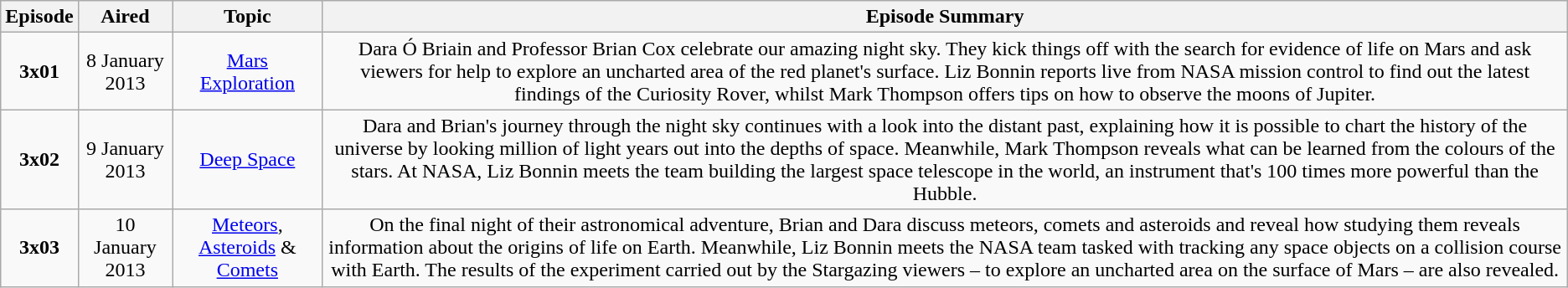<table class="wikitable" style="text-align:center;">
<tr>
<th>Episode</th>
<th>Aired</th>
<th>Topic</th>
<th>Episode Summary</th>
</tr>
<tr>
<td><strong>3x01</strong></td>
<td>8 January 2013</td>
<td><a href='#'>Mars Exploration</a></td>
<td>Dara Ó Briain and Professor Brian Cox celebrate our amazing night sky. They kick things off with the search for evidence of life on Mars and ask viewers for help to explore an uncharted area of the red planet's surface. Liz Bonnin reports live from NASA mission control to find out the latest findings of the Curiosity Rover, whilst Mark Thompson offers tips on how to observe the moons of Jupiter.</td>
</tr>
<tr>
<td><strong>3x02</strong></td>
<td>9 January 2013</td>
<td><a href='#'>Deep Space</a></td>
<td>Dara and Brian's journey through the night sky continues with a look into the distant past, explaining how it is possible to chart the history of the universe by looking million of light years out into the depths of space. Meanwhile, Mark Thompson reveals what can be learned from the colours of the stars. At NASA, Liz Bonnin meets the team building the largest space telescope in the world, an instrument that's 100 times more powerful than the Hubble.</td>
</tr>
<tr>
<td><strong>3x03</strong></td>
<td>10 January 2013</td>
<td><a href='#'>Meteors</a>, <a href='#'>Asteroids</a> & <a href='#'>Comets</a></td>
<td>On the final night of their astronomical adventure, Brian and Dara discuss meteors, comets and asteroids and reveal how studying them reveals information about the origins of life on Earth. Meanwhile, Liz Bonnin meets the NASA team tasked with tracking any space objects on a collision course with Earth. The results of the experiment carried out by the Stargazing viewers – to explore an uncharted area on the surface of Mars – are also revealed.</td>
</tr>
</table>
